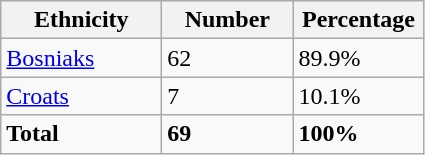<table class="wikitable">
<tr>
<th width="100px">Ethnicity</th>
<th width="80px">Number</th>
<th width="80px">Percentage</th>
</tr>
<tr>
<td><a href='#'>Bosniaks</a></td>
<td>62</td>
<td>89.9%</td>
</tr>
<tr>
<td><a href='#'>Croats</a></td>
<td>7</td>
<td>10.1%</td>
</tr>
<tr>
<td><strong>Total</strong></td>
<td><strong>69</strong></td>
<td><strong>100%</strong></td>
</tr>
</table>
